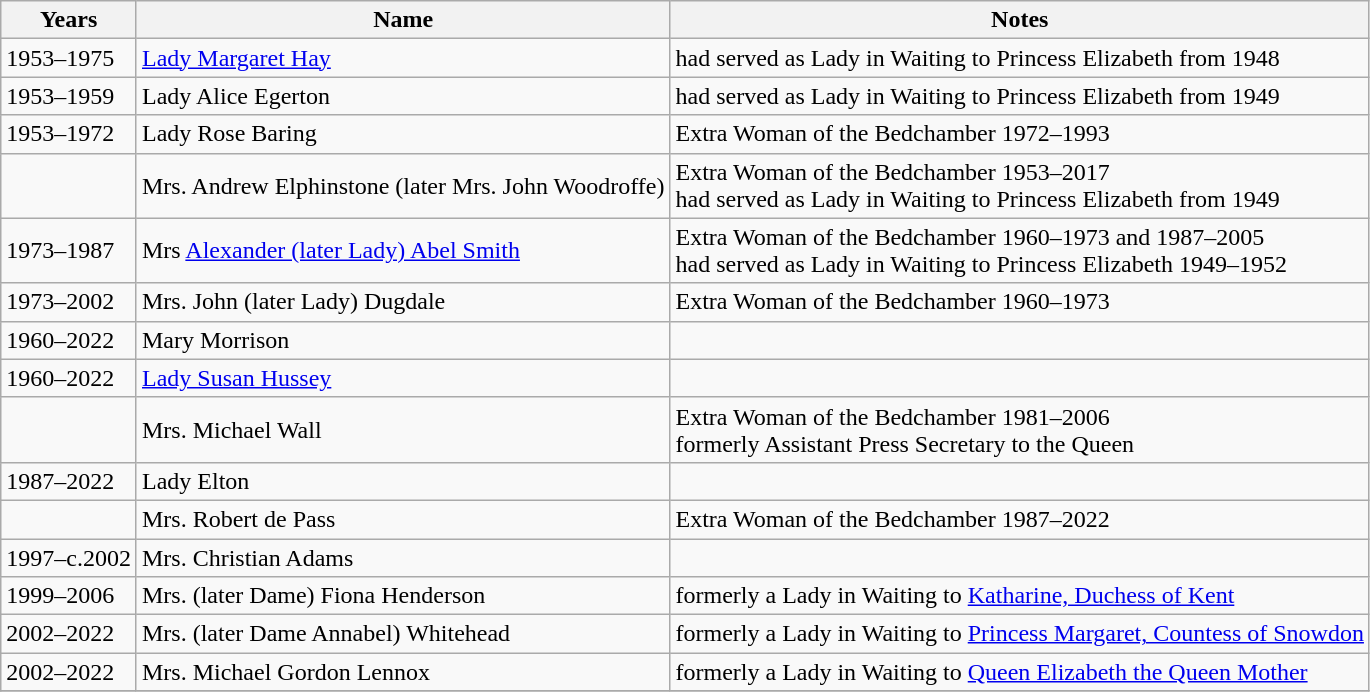<table class="wikitable">
<tr>
<th>Years</th>
<th>Name</th>
<th>Notes</th>
</tr>
<tr>
<td>1953–1975</td>
<td><a href='#'>Lady Margaret Hay</a></td>
<td>had served as Lady in Waiting to Princess Elizabeth from 1948</td>
</tr>
<tr>
<td>1953–1959</td>
<td>Lady Alice Egerton</td>
<td>had served as Lady in Waiting to Princess Elizabeth from 1949</td>
</tr>
<tr>
<td>1953–1972</td>
<td>Lady Rose Baring</td>
<td>Extra Woman of the Bedchamber 1972–1993</td>
</tr>
<tr>
<td></td>
<td>Mrs. Andrew Elphinstone (later Mrs. John Woodroffe)</td>
<td>Extra Woman of the Bedchamber 1953–2017 <br> had served as Lady in Waiting to Princess Elizabeth from 1949</td>
</tr>
<tr>
<td>1973–1987</td>
<td>Mrs <a href='#'>Alexander (later Lady) Abel Smith</a></td>
<td>Extra Woman of the Bedchamber 1960–1973 and 1987–2005 <br>had served as Lady in Waiting to Princess Elizabeth 1949–1952</td>
</tr>
<tr>
<td>1973–2002</td>
<td>Mrs. John (later Lady) Dugdale</td>
<td>Extra Woman of the Bedchamber 1960–1973</td>
</tr>
<tr>
<td>1960–2022</td>
<td>Mary Morrison</td>
<td></td>
</tr>
<tr>
<td>1960–2022</td>
<td><a href='#'>Lady Susan Hussey</a></td>
<td></td>
</tr>
<tr>
<td></td>
<td>Mrs. Michael Wall</td>
<td>Extra Woman of the Bedchamber 1981–2006 <br>formerly Assistant Press Secretary to the Queen</td>
</tr>
<tr>
<td>1987–2022</td>
<td>Lady Elton</td>
<td></td>
</tr>
<tr>
<td></td>
<td>Mrs. Robert de Pass</td>
<td>Extra Woman of the Bedchamber 1987–2022</td>
</tr>
<tr>
<td>1997–c.2002</td>
<td>Mrs. Christian Adams</td>
<td></td>
</tr>
<tr>
<td>1999–2006</td>
<td>Mrs. (later Dame) Fiona Henderson</td>
<td>formerly a Lady in Waiting to <a href='#'>Katharine, Duchess of Kent</a></td>
</tr>
<tr>
<td>2002–2022</td>
<td>Mrs. (later Dame Annabel) Whitehead</td>
<td>formerly a Lady in Waiting to <a href='#'>Princess Margaret, Countess of Snowdon</a></td>
</tr>
<tr>
<td>2002–2022</td>
<td>Mrs. Michael Gordon Lennox</td>
<td>formerly a Lady in Waiting to <a href='#'>Queen Elizabeth the Queen Mother</a></td>
</tr>
<tr>
</tr>
</table>
